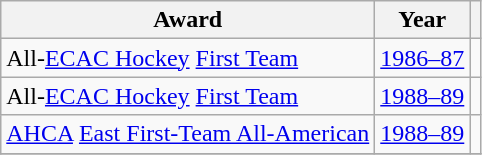<table class="wikitable">
<tr>
<th>Award</th>
<th>Year</th>
<th></th>
</tr>
<tr>
<td>All-<a href='#'>ECAC Hockey</a> <a href='#'>First Team</a></td>
<td><a href='#'>1986–87</a></td>
<td></td>
</tr>
<tr>
<td>All-<a href='#'>ECAC Hockey</a> <a href='#'>First Team</a></td>
<td><a href='#'>1988–89</a></td>
<td></td>
</tr>
<tr>
<td><a href='#'>AHCA</a> <a href='#'>East First-Team All-American</a></td>
<td><a href='#'>1988–89</a></td>
<td></td>
</tr>
<tr>
</tr>
</table>
